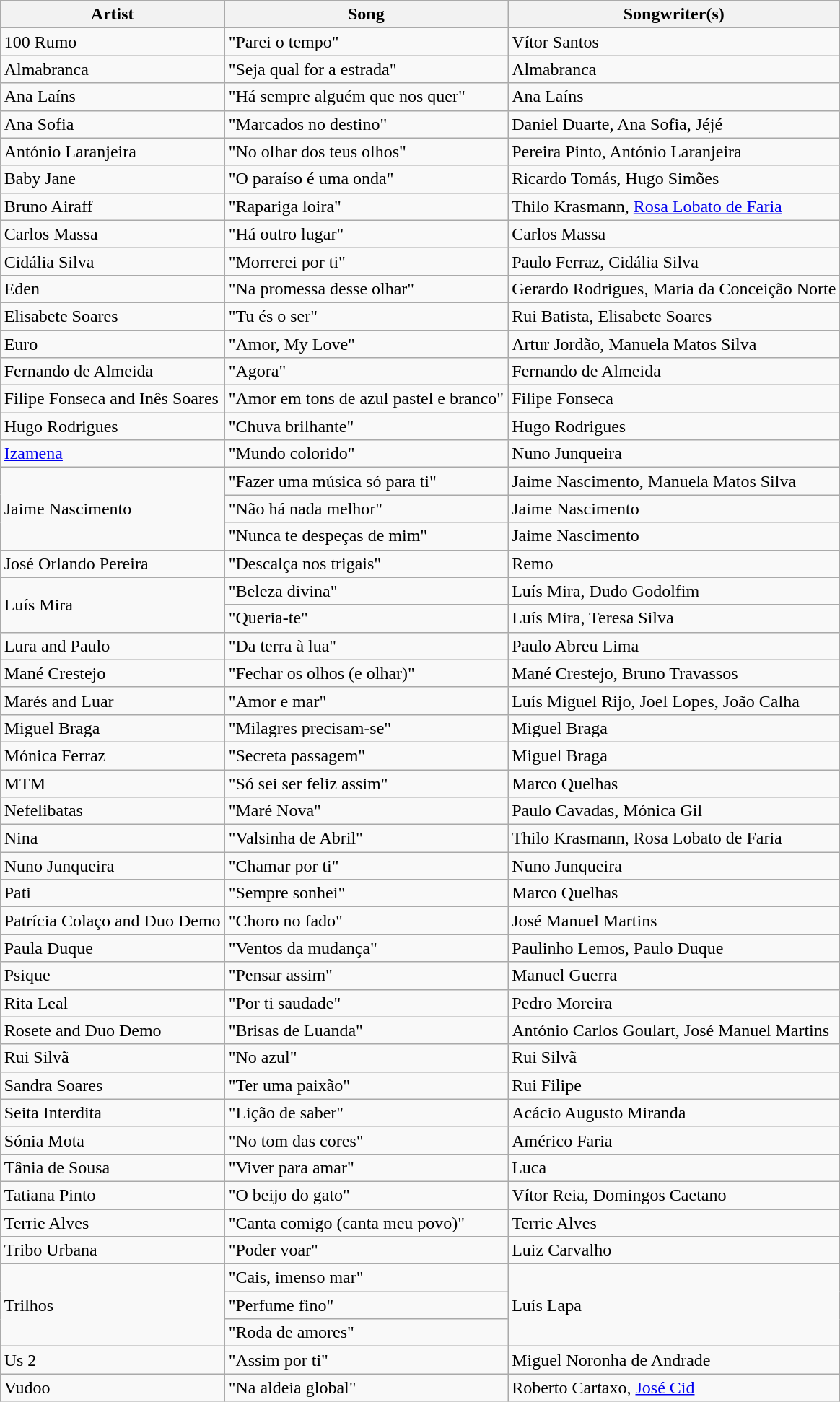<table class="sortable wikitable" style="margin: 1em auto 1em auto">
<tr>
<th>Artist</th>
<th>Song</th>
<th>Songwriter(s)</th>
</tr>
<tr>
<td>100 Rumo</td>
<td>"Parei o tempo"</td>
<td>Vítor Santos</td>
</tr>
<tr>
<td>Almabranca</td>
<td>"Seja qual for a estrada"</td>
<td>Almabranca</td>
</tr>
<tr>
<td>Ana Laíns</td>
<td>"Há sempre alguém que nos quer"</td>
<td>Ana Laíns</td>
</tr>
<tr>
<td>Ana Sofia</td>
<td>"Marcados no destino"</td>
<td>Daniel Duarte, Ana Sofia, Jéjé</td>
</tr>
<tr>
<td>António Laranjeira</td>
<td>"No olhar dos teus olhos"</td>
<td>Pereira Pinto, António Laranjeira</td>
</tr>
<tr>
<td>Baby Jane</td>
<td>"O paraíso é uma onda"</td>
<td>Ricardo Tomás, Hugo Simões</td>
</tr>
<tr>
<td>Bruno Airaff</td>
<td>"Rapariga loira"</td>
<td>Thilo Krasmann, <a href='#'>Rosa Lobato de Faria</a></td>
</tr>
<tr>
<td>Carlos Massa</td>
<td>"Há outro lugar"</td>
<td>Carlos Massa</td>
</tr>
<tr>
<td>Cidália Silva</td>
<td>"Morrerei por ti"</td>
<td>Paulo Ferraz, Cidália Silva</td>
</tr>
<tr>
<td>Eden</td>
<td>"Na promessa desse olhar"</td>
<td>Gerardo Rodrigues, Maria da Conceição Norte</td>
</tr>
<tr>
<td>Elisabete Soares</td>
<td>"Tu és o ser"</td>
<td>Rui Batista, Elisabete Soares</td>
</tr>
<tr>
<td>Euro</td>
<td>"Amor, My Love"</td>
<td>Artur Jordão, Manuela Matos Silva</td>
</tr>
<tr>
<td>Fernando de Almeida</td>
<td>"Agora"</td>
<td>Fernando de Almeida</td>
</tr>
<tr>
<td>Filipe Fonseca and Inês Soares</td>
<td>"Amor em tons de azul pastel e branco"</td>
<td>Filipe Fonseca</td>
</tr>
<tr>
<td>Hugo Rodrigues</td>
<td>"Chuva brilhante"</td>
<td>Hugo Rodrigues</td>
</tr>
<tr>
<td><a href='#'>Izamena</a></td>
<td>"Mundo colorido"</td>
<td>Nuno Junqueira</td>
</tr>
<tr>
<td rowspan="3">Jaime Nascimento</td>
<td>"Fazer uma música só para ti"</td>
<td>Jaime Nascimento, Manuela Matos Silva</td>
</tr>
<tr>
<td>"Não há nada melhor"</td>
<td>Jaime Nascimento</td>
</tr>
<tr>
<td>"Nunca te despeças de mim"</td>
<td>Jaime Nascimento</td>
</tr>
<tr>
<td>José Orlando Pereira</td>
<td>"Descalça nos trigais"</td>
<td>Remo</td>
</tr>
<tr>
<td rowspan="2">Luís Mira</td>
<td>"Beleza divina"</td>
<td>Luís Mira, Dudo Godolfim</td>
</tr>
<tr>
<td>"Queria-te"</td>
<td>Luís Mira, Teresa Silva</td>
</tr>
<tr>
<td>Lura and Paulo</td>
<td>"Da terra à lua"</td>
<td>Paulo Abreu Lima</td>
</tr>
<tr>
<td>Mané Crestejo</td>
<td>"Fechar os olhos (e olhar)"</td>
<td>Mané Crestejo, Bruno Travassos</td>
</tr>
<tr>
<td>Marés and Luar</td>
<td>"Amor e mar"</td>
<td>Luís Miguel Rijo, Joel Lopes, João Calha</td>
</tr>
<tr>
<td>Miguel Braga</td>
<td>"Milagres precisam-se"</td>
<td>Miguel Braga</td>
</tr>
<tr>
<td>Mónica Ferraz</td>
<td>"Secreta passagem"</td>
<td>Miguel Braga</td>
</tr>
<tr>
<td>MTM</td>
<td>"Só sei ser feliz assim"</td>
<td>Marco Quelhas</td>
</tr>
<tr>
<td>Nefelibatas</td>
<td>"Maré Nova"</td>
<td>Paulo Cavadas, Mónica Gil</td>
</tr>
<tr>
<td>Nina</td>
<td>"Valsinha de Abril"</td>
<td>Thilo Krasmann, Rosa Lobato de Faria</td>
</tr>
<tr>
<td>Nuno Junqueira</td>
<td>"Chamar por ti"</td>
<td>Nuno Junqueira</td>
</tr>
<tr>
<td>Pati</td>
<td>"Sempre sonhei"</td>
<td>Marco Quelhas</td>
</tr>
<tr>
<td>Patrícia Colaço and Duo Demo</td>
<td>"Choro no fado"</td>
<td>José Manuel Martins</td>
</tr>
<tr>
<td>Paula Duque</td>
<td>"Ventos da mudança"</td>
<td>Paulinho Lemos, Paulo Duque</td>
</tr>
<tr>
<td>Psique</td>
<td>"Pensar assim"</td>
<td>Manuel Guerra</td>
</tr>
<tr>
<td>Rita Leal</td>
<td>"Por ti saudade"</td>
<td>Pedro Moreira</td>
</tr>
<tr>
<td>Rosete and Duo Demo</td>
<td>"Brisas de Luanda"</td>
<td>António Carlos Goulart, José Manuel Martins</td>
</tr>
<tr>
<td>Rui Silvã</td>
<td>"No azul"</td>
<td>Rui Silvã</td>
</tr>
<tr>
<td>Sandra Soares</td>
<td>"Ter uma paixão"</td>
<td>Rui Filipe</td>
</tr>
<tr>
<td>Seita Interdita</td>
<td>"Lição de saber"</td>
<td>Acácio Augusto Miranda</td>
</tr>
<tr>
<td>Sónia Mota</td>
<td>"No tom das cores"</td>
<td>Américo Faria</td>
</tr>
<tr>
<td>Tânia de Sousa</td>
<td>"Viver para amar"</td>
<td>Luca</td>
</tr>
<tr>
<td>Tatiana Pinto</td>
<td>"O beijo do gato"</td>
<td>Vítor Reia, Domingos Caetano</td>
</tr>
<tr>
<td>Terrie Alves</td>
<td>"Canta comigo (canta meu povo)"</td>
<td>Terrie Alves</td>
</tr>
<tr>
<td>Tribo Urbana</td>
<td>"Poder voar"</td>
<td>Luiz Carvalho</td>
</tr>
<tr>
<td rowspan="3">Trilhos</td>
<td>"Cais, imenso mar"</td>
<td rowspan="3">Luís Lapa</td>
</tr>
<tr>
<td>"Perfume fino"</td>
</tr>
<tr>
<td>"Roda de amores"</td>
</tr>
<tr>
<td>Us 2</td>
<td>"Assim por ti"</td>
<td>Miguel Noronha de Andrade</td>
</tr>
<tr>
<td>Vudoo</td>
<td>"Na aldeia global"</td>
<td>Roberto Cartaxo, <a href='#'>José Cid</a></td>
</tr>
</table>
